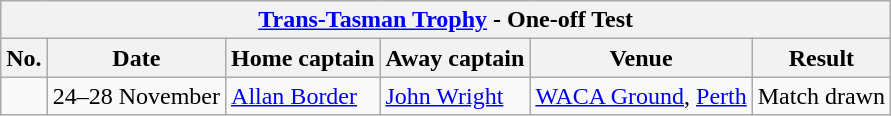<table class="wikitable">
<tr>
<th colspan="9"><a href='#'>Trans-Tasman Trophy</a> - One-off Test</th>
</tr>
<tr>
<th>No.</th>
<th>Date</th>
<th>Home captain</th>
<th>Away captain</th>
<th>Venue</th>
<th>Result</th>
</tr>
<tr>
<td></td>
<td>24–28 November</td>
<td><a href='#'>Allan Border</a></td>
<td><a href='#'>John Wright</a></td>
<td><a href='#'>WACA Ground</a>, <a href='#'>Perth</a></td>
<td>Match drawn</td>
</tr>
</table>
